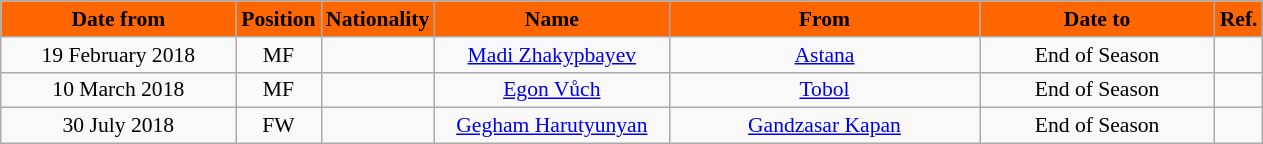<table class="wikitable" style="text-align:center; font-size:90%; ">
<tr>
<th style="background:#FF6600; color:#000000; width:150px;">Date from</th>
<th style="background:#FF6600; color:#000000; width:50px;">Position</th>
<th style="background:#FF6600; color:#000000; width:50px;">Nationality</th>
<th style="background:#FF6600; color:#000000; width:150px;">Name</th>
<th style="background:#FF6600; color:#000000; width:200px;">From</th>
<th style="background:#FF6600; color:#000000; width:150px;">Date to</th>
<th style="background:#FF6600; color:#000000; width:25px;">Ref.</th>
</tr>
<tr>
<td>19 February 2018</td>
<td>MF</td>
<td></td>
<td><a href='#'>Madi Zhakypbayev</a></td>
<td><a href='#'>Astana</a></td>
<td>End of Season</td>
<td></td>
</tr>
<tr>
<td>10 March 2018</td>
<td>MF</td>
<td></td>
<td><a href='#'>Egon Vůch</a></td>
<td><a href='#'>Tobol</a></td>
<td>End of Season</td>
<td></td>
</tr>
<tr>
<td>30 July 2018</td>
<td>FW</td>
<td></td>
<td><a href='#'>Gegham Harutyunyan</a></td>
<td><a href='#'>Gandzasar Kapan</a></td>
<td>End of Season</td>
<td></td>
</tr>
</table>
